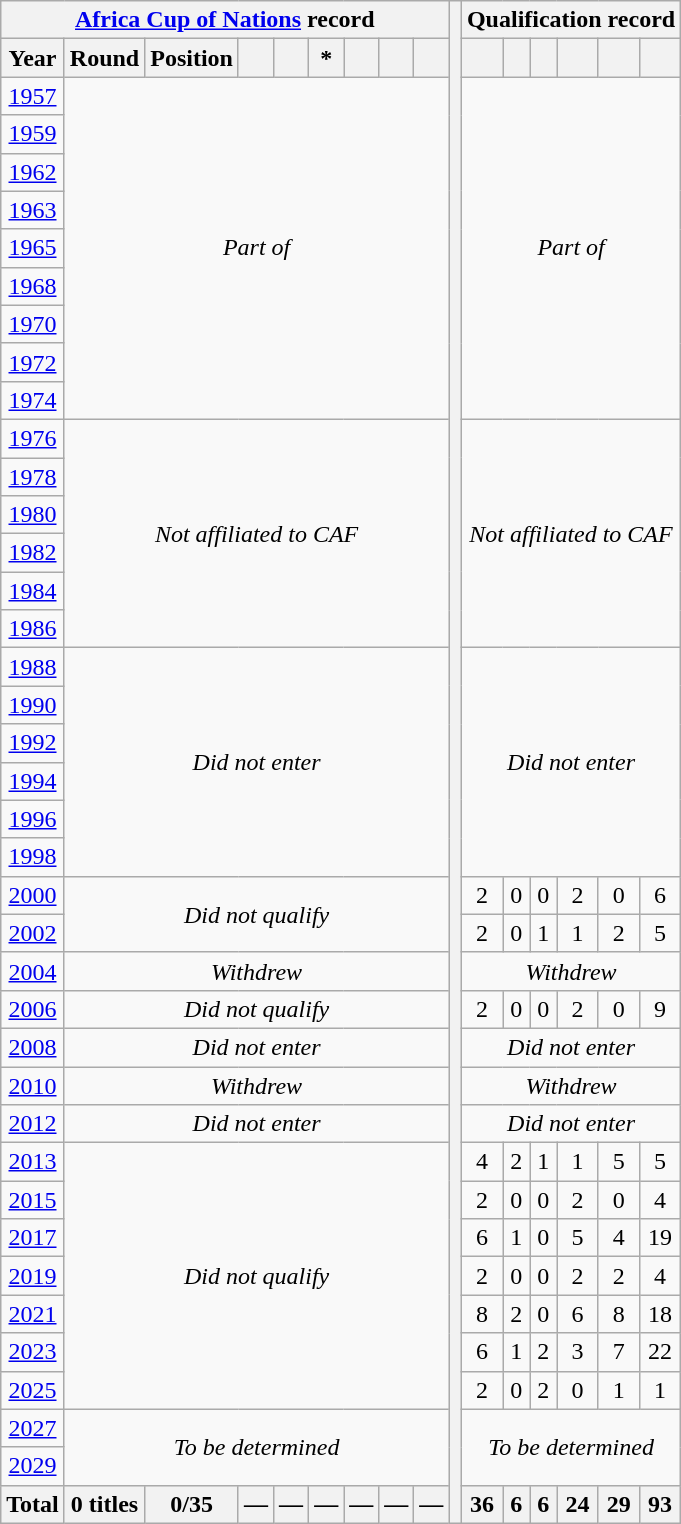<table class="wikitable" style="text-align: center;">
<tr>
<th colspan=9><a href='#'>Africa Cup of Nations</a> record</th>
<th rowspan="41" width="1"></th>
<th colspan=6>Qualification record</th>
</tr>
<tr>
<th>Year</th>
<th>Round</th>
<th>Position</th>
<th></th>
<th></th>
<th>*</th>
<th></th>
<th></th>
<th></th>
<th></th>
<th></th>
<th></th>
<th></th>
<th></th>
<th></th>
</tr>
<tr>
<td> <a href='#'>1957</a></td>
<td rowspan=9 colspan=8><em>Part of </em></td>
<td rowspan=9 colspan=6><em>Part of </em></td>
</tr>
<tr>
<td> <a href='#'>1959</a></td>
</tr>
<tr>
<td> <a href='#'>1962</a></td>
</tr>
<tr>
<td> <a href='#'>1963</a></td>
</tr>
<tr>
<td> <a href='#'>1965</a></td>
</tr>
<tr>
<td> <a href='#'>1968</a></td>
</tr>
<tr>
<td> <a href='#'>1970</a></td>
</tr>
<tr>
<td> <a href='#'>1972</a></td>
</tr>
<tr>
<td> <a href='#'>1974</a></td>
</tr>
<tr>
<td> <a href='#'>1976</a></td>
<td rowspan=6 colspan=8><em>Not affiliated to CAF</em></td>
<td rowspan=6 colspan=6><em>Not affiliated to CAF</em></td>
</tr>
<tr>
<td> <a href='#'>1978</a></td>
</tr>
<tr>
<td> <a href='#'>1980</a></td>
</tr>
<tr>
<td> <a href='#'>1982</a></td>
</tr>
<tr>
<td> <a href='#'>1984</a></td>
</tr>
<tr>
<td> <a href='#'>1986</a></td>
</tr>
<tr>
<td> <a href='#'>1988</a></td>
<td colspan=8 rowspan=6><em>Did not enter</em></td>
<td colspan=6 rowspan=6><em>Did not enter</em></td>
</tr>
<tr>
<td> <a href='#'>1990</a></td>
</tr>
<tr>
<td> <a href='#'>1992</a></td>
</tr>
<tr>
<td> <a href='#'>1994</a></td>
</tr>
<tr>
<td> <a href='#'>1996</a></td>
</tr>
<tr>
<td> <a href='#'>1998</a></td>
</tr>
<tr>
<td>  <a href='#'>2000</a></td>
<td colspan=8 rowspan=2><em>Did not qualify</em></td>
<td>2</td>
<td>0</td>
<td>0</td>
<td>2</td>
<td>0</td>
<td>6</td>
</tr>
<tr>
<td> <a href='#'>2002</a></td>
<td>2</td>
<td>0</td>
<td>1</td>
<td>1</td>
<td>2</td>
<td>5</td>
</tr>
<tr>
<td> <a href='#'>2004</a></td>
<td colspan=8><em>Withdrew</em></td>
<td colspan=6><em>Withdrew</em></td>
</tr>
<tr>
<td> <a href='#'>2006</a></td>
<td colspan=8><em>Did not qualify</em></td>
<td>2</td>
<td>0</td>
<td>0</td>
<td>2</td>
<td>0</td>
<td>9</td>
</tr>
<tr>
<td> <a href='#'>2008</a></td>
<td colspan=8><em>Did not enter</em></td>
<td colspan=6><em>Did not enter</em></td>
</tr>
<tr>
<td> <a href='#'>2010</a></td>
<td colspan=8><em>Withdrew</em></td>
<td colspan=6><em>Withdrew</em></td>
</tr>
<tr>
<td>  <a href='#'>2012</a></td>
<td colspan=8><em>Did not enter</em></td>
<td colspan=6><em>Did not enter</em></td>
</tr>
<tr>
<td> <a href='#'>2013</a></td>
<td rowspan=7 colspan=8><em>Did not qualify</em></td>
<td>4</td>
<td>2</td>
<td>1</td>
<td>1</td>
<td>5</td>
<td>5</td>
</tr>
<tr>
<td> <a href='#'>2015</a></td>
<td>2</td>
<td>0</td>
<td>0</td>
<td>2</td>
<td>0</td>
<td>4</td>
</tr>
<tr>
<td> <a href='#'>2017</a></td>
<td>6</td>
<td>1</td>
<td>0</td>
<td>5</td>
<td>4</td>
<td>19</td>
</tr>
<tr>
<td> <a href='#'>2019</a></td>
<td>2</td>
<td>0</td>
<td>0</td>
<td>2</td>
<td>2</td>
<td>4</td>
</tr>
<tr>
<td> <a href='#'>2021</a></td>
<td>8</td>
<td>2</td>
<td>0</td>
<td>6</td>
<td>8</td>
<td>18</td>
</tr>
<tr>
<td> <a href='#'>2023</a></td>
<td>6</td>
<td>1</td>
<td>2</td>
<td>3</td>
<td>7</td>
<td>22</td>
</tr>
<tr>
<td> <a href='#'>2025</a></td>
<td>2</td>
<td>0</td>
<td>2</td>
<td>0</td>
<td>1</td>
<td>1</td>
</tr>
<tr>
<td>   <a href='#'>2027</a></td>
<td colspan="8" rowspan="2"><em>To be determined</em></td>
<td colspan="6" rowspan="2"><em>To be determined</em></td>
</tr>
<tr>
<td> <a href='#'>2029</a></td>
</tr>
<tr>
<th><strong>Total</strong></th>
<th><strong>0 titles</strong></th>
<th><strong>0/35</strong></th>
<th><strong>—</strong></th>
<th><strong>—</strong></th>
<th><strong>—</strong></th>
<th><strong>—</strong></th>
<th><strong>—</strong></th>
<th><strong>—</strong></th>
<th>36</th>
<th>6</th>
<th>6</th>
<th>24</th>
<th>29</th>
<th>93</th>
</tr>
</table>
